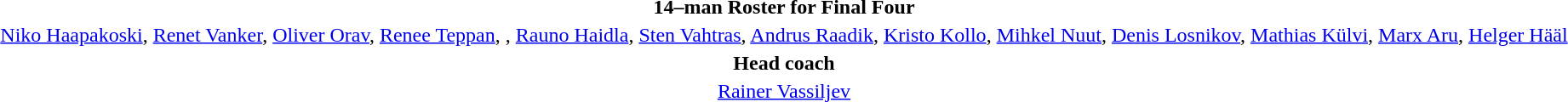<table style="text-align: center; margin-top: 2em; margin-left: auto; margin-right: auto">
<tr>
<td><strong>14–man Roster for Final Four</strong></td>
</tr>
<tr>
<td><a href='#'>Niko Haapakoski</a>, <a href='#'>Renet Vanker</a>, <a href='#'>Oliver Orav</a>, <a href='#'>Renee Teppan</a>,  , <a href='#'>Rauno Haidla</a>, <a href='#'>Sten Vahtras</a>, <a href='#'>Andrus Raadik</a>, <a href='#'>Kristo Kollo</a>, <a href='#'>Mihkel Nuut</a>, <a href='#'>Denis Losnikov</a>, <a href='#'>Mathias Külvi</a>, <a href='#'>Marx Aru</a>, <a href='#'>Helger Hääl</a></td>
</tr>
<tr>
<td><strong>Head coach</strong></td>
</tr>
<tr>
<td><a href='#'>Rainer Vassiljev</a></td>
</tr>
</table>
